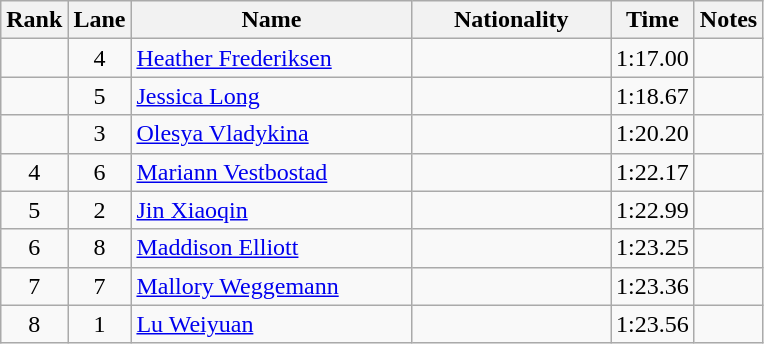<table class="wikitable sortable" style="text-align:center">
<tr>
<th>Rank</th>
<th>Lane</th>
<th style="width:180px">Name</th>
<th style="width:125px">Nationality</th>
<th>Time</th>
<th>Notes</th>
</tr>
<tr>
<td></td>
<td>4</td>
<td style="text-align:left;"><a href='#'>Heather Frederiksen</a></td>
<td style="text-align:left;"></td>
<td>1:17.00</td>
<td></td>
</tr>
<tr>
<td></td>
<td>5</td>
<td style="text-align:left;"><a href='#'>Jessica Long</a></td>
<td style="text-align:left;"></td>
<td>1:18.67</td>
<td></td>
</tr>
<tr>
<td></td>
<td>3</td>
<td style="text-align:left;"><a href='#'>Olesya Vladykina</a></td>
<td style="text-align:left;"></td>
<td>1:20.20</td>
<td></td>
</tr>
<tr>
<td>4</td>
<td>6</td>
<td style="text-align:left;"><a href='#'>Mariann Vestbostad</a></td>
<td style="text-align:left;"></td>
<td>1:22.17</td>
<td></td>
</tr>
<tr>
<td>5</td>
<td>2</td>
<td style="text-align:left;"><a href='#'>Jin Xiaoqin</a></td>
<td style="text-align:left;"></td>
<td>1:22.99</td>
<td></td>
</tr>
<tr>
<td>6</td>
<td>8</td>
<td style="text-align:left;"><a href='#'>Maddison Elliott</a></td>
<td style="text-align:left;"></td>
<td>1:23.25</td>
<td></td>
</tr>
<tr>
<td>7</td>
<td>7</td>
<td style="text-align:left;"><a href='#'>Mallory Weggemann</a></td>
<td style="text-align:left;"></td>
<td>1:23.36</td>
<td></td>
</tr>
<tr>
<td>8</td>
<td>1</td>
<td style="text-align:left;"><a href='#'>Lu Weiyuan</a></td>
<td style="text-align:left;"></td>
<td>1:23.56</td>
<td></td>
</tr>
</table>
